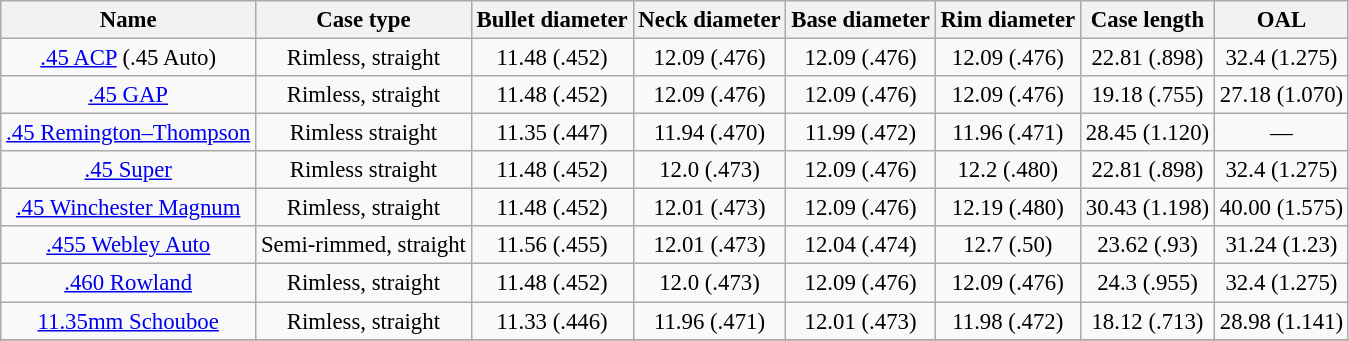<table class="wikitable sortable" style="font-size: 95%; text-align:center">
<tr>
<th>Name</th>
<th>Case type</th>
<th>Bullet diameter</th>
<th>Neck diameter</th>
<th>Base diameter</th>
<th>Rim diameter</th>
<th>Case length</th>
<th>OAL</th>
</tr>
<tr>
<td><a href='#'>.45 ACP</a> (.45 Auto)</td>
<td>Rimless, straight</td>
<td>11.48 (.452)</td>
<td>12.09 (.476)</td>
<td>12.09 (.476)</td>
<td>12.09 (.476)</td>
<td>22.81 (.898)</td>
<td>32.4 (1.275)</td>
</tr>
<tr>
<td><a href='#'>.45 GAP</a></td>
<td>Rimless, straight</td>
<td>11.48 (.452)</td>
<td>12.09 (.476)</td>
<td>12.09 (.476)</td>
<td>12.09 (.476)</td>
<td>19.18 (.755)</td>
<td>27.18 (1.070)</td>
</tr>
<tr>
<td><a href='#'>.45 Remington–Thompson</a></td>
<td>Rimless straight</td>
<td>11.35 (.447)</td>
<td>11.94 (.470)</td>
<td>11.99 (.472)</td>
<td>11.96 (.471)</td>
<td>28.45 (1.120)</td>
<td>—</td>
</tr>
<tr>
<td><a href='#'>.45 Super</a></td>
<td>Rimless straight</td>
<td>11.48 (.452)</td>
<td>12.0 (.473)</td>
<td>12.09 (.476)</td>
<td>12.2 (.480)</td>
<td>22.81 (.898)</td>
<td>32.4 (1.275)</td>
</tr>
<tr>
<td><a href='#'>.45 Winchester Magnum</a></td>
<td>Rimless, straight</td>
<td>11.48 (.452)</td>
<td>12.01 (.473)</td>
<td>12.09 (.476)</td>
<td>12.19 (.480)</td>
<td>30.43 (1.198)</td>
<td>40.00 (1.575)</td>
</tr>
<tr>
<td><a href='#'>.455 Webley Auto</a></td>
<td>Semi-rimmed, straight</td>
<td>11.56 (.455)</td>
<td>12.01 (.473)</td>
<td>12.04 (.474)</td>
<td>12.7 (.50)</td>
<td>23.62 (.93)</td>
<td>31.24 (1.23)</td>
</tr>
<tr>
<td><a href='#'>.460 Rowland</a></td>
<td>Rimless, straight</td>
<td>11.48 (.452)</td>
<td>12.0 (.473)</td>
<td>12.09 (.476)</td>
<td>12.09 (.476)</td>
<td>24.3 (.955)</td>
<td>32.4 (1.275)</td>
</tr>
<tr>
<td><a href='#'>11.35mm Schouboe</a></td>
<td>Rimless, straight</td>
<td>11.33 (.446)</td>
<td>11.96 (.471)</td>
<td>12.01 (.473)</td>
<td>11.98 (.472)</td>
<td>18.12 (.713)</td>
<td>28.98 (1.141)</td>
</tr>
<tr>
</tr>
</table>
